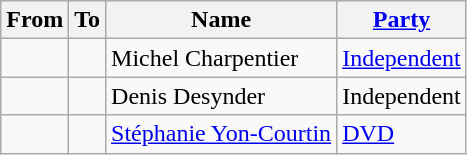<table class="wikitable">
<tr>
<th>From</th>
<th>To</th>
<th>Name</th>
<th><a href='#'>Party</a></th>
</tr>
<tr>
<td></td>
<td></td>
<td align="left">Michel Charpentier</td>
<td align="left"><a href='#'>Independent</a></td>
</tr>
<tr>
<td></td>
<td></td>
<td align="left">Denis Desynder</td>
<td align="left">Independent</td>
</tr>
<tr>
<td></td>
<td></td>
<td align="left"><a href='#'>Stéphanie Yon-Courtin</a></td>
<td align="left"><a href='#'>DVD</a></td>
</tr>
</table>
